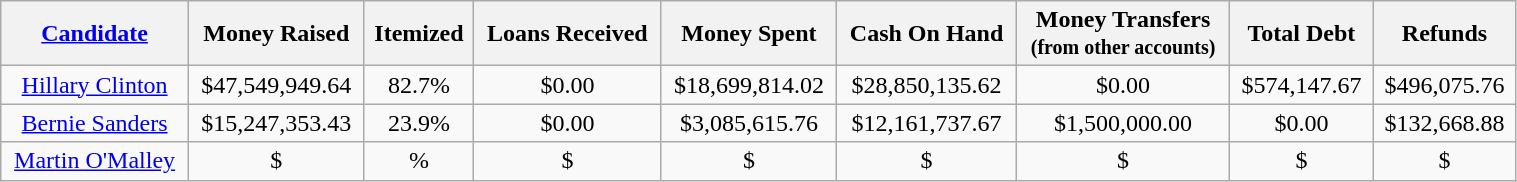<table class="sortable wikitable"  style="text-align:center; width:80%;">
<tr>
<th><a href='#'>Candidate</a></th>
<th>Money Raised</th>
<th>Itemized</th>
<th>Loans Received</th>
<th>Money Spent</th>
<th>Cash On Hand</th>
<th>Money Transfers<br><small>(from other accounts)</small></th>
<th>Total Debt</th>
<th>Refunds</th>
</tr>
<tr>
<td><a href='#'>Hillary Clinton</a></td>
<td>$47,549,949.64  </td>
<td>82.7% </td>
<td>$0.00 </td>
<td>$18,699,814.02  </td>
<td>$28,850,135.62 </td>
<td>$0.00 </td>
<td>$574,147.67 </td>
<td>$496,075.76 </td>
</tr>
<tr>
<td><a href='#'>Bernie Sanders</a></td>
<td>$15,247,353.43 </td>
<td>23.9%  </td>
<td>$0.00  </td>
<td>$3,085,615.76 </td>
<td>$12,161,737.67 </td>
<td>$1,500,000.00 </td>
<td>$0.00 </td>
<td>$132,668.88 </td>
</tr>
<tr>
<td><a href='#'>Martin O'Malley</a></td>
<td>$ </td>
<td>% </td>
<td>$ </td>
<td>$ </td>
<td>$ </td>
<td>$ </td>
<td>$ </td>
<td>$ </td>
</tr>
</table>
